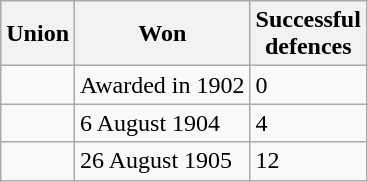<table class="wikitable">
<tr>
<th>Union</th>
<th>Won</th>
<th>Successful<br>defences</th>
</tr>
<tr>
<td></td>
<td>Awarded in 1902</td>
<td>0</td>
</tr>
<tr>
<td></td>
<td>6 August 1904</td>
<td>4</td>
</tr>
<tr>
<td></td>
<td>26 August 1905</td>
<td>12</td>
</tr>
</table>
